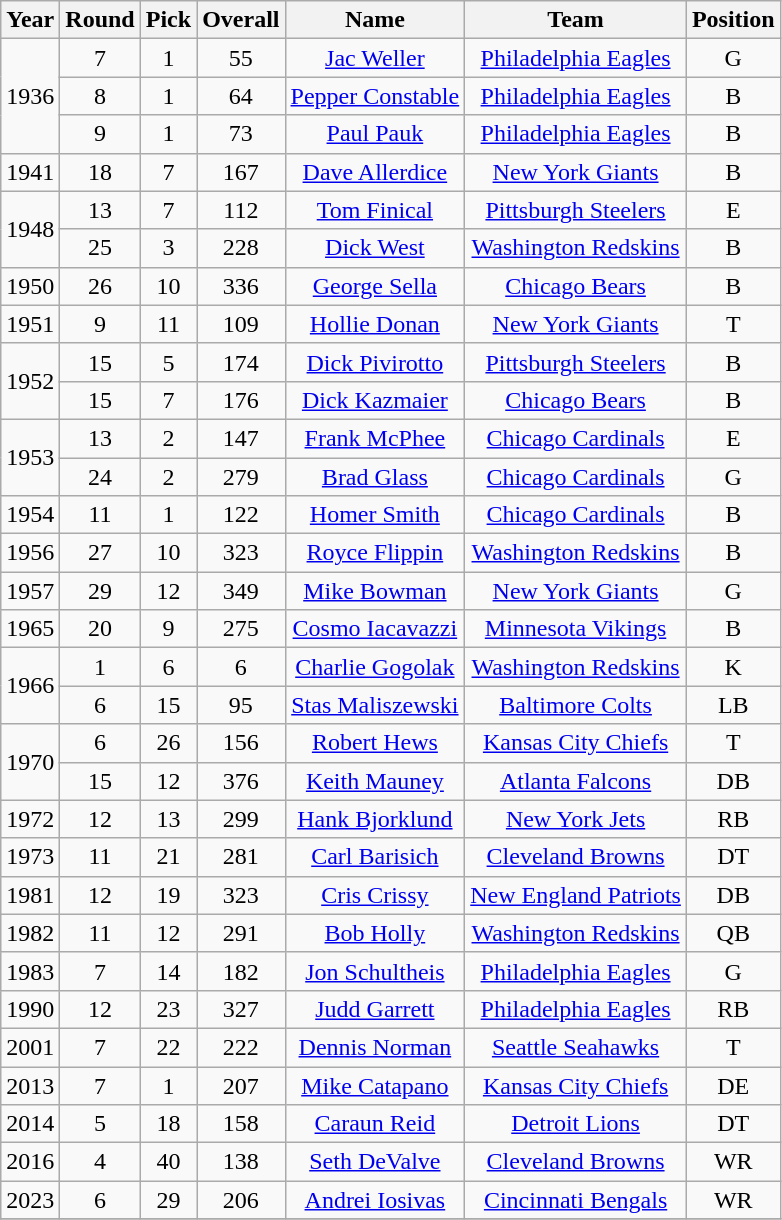<table class="wikitable sortable" style="text-align: center;">
<tr>
<th>Year</th>
<th>Round</th>
<th>Pick</th>
<th>Overall</th>
<th>Name</th>
<th>Team</th>
<th>Position</th>
</tr>
<tr>
<td rowspan="3">1936</td>
<td>7</td>
<td>1</td>
<td>55</td>
<td><a href='#'>Jac Weller</a></td>
<td><a href='#'>Philadelphia Eagles</a></td>
<td>G</td>
</tr>
<tr>
<td>8</td>
<td>1</td>
<td>64</td>
<td><a href='#'>Pepper Constable</a></td>
<td><a href='#'>Philadelphia Eagles</a></td>
<td>B</td>
</tr>
<tr>
<td>9</td>
<td>1</td>
<td>73</td>
<td><a href='#'>Paul Pauk</a></td>
<td><a href='#'>Philadelphia Eagles</a></td>
<td>B</td>
</tr>
<tr>
<td>1941</td>
<td>18</td>
<td>7</td>
<td>167</td>
<td><a href='#'>Dave Allerdice</a></td>
<td><a href='#'>New York Giants</a></td>
<td>B</td>
</tr>
<tr>
<td rowspan="2">1948</td>
<td>13</td>
<td>7</td>
<td>112</td>
<td><a href='#'>Tom Finical</a></td>
<td><a href='#'>Pittsburgh Steelers</a></td>
<td>E</td>
</tr>
<tr>
<td>25</td>
<td>3</td>
<td>228</td>
<td><a href='#'>Dick West</a></td>
<td><a href='#'>Washington Redskins</a></td>
<td>B</td>
</tr>
<tr>
<td>1950</td>
<td>26</td>
<td>10</td>
<td>336</td>
<td><a href='#'>George Sella</a></td>
<td><a href='#'>Chicago Bears</a></td>
<td>B</td>
</tr>
<tr>
<td>1951</td>
<td>9</td>
<td>11</td>
<td>109</td>
<td><a href='#'>Hollie Donan</a></td>
<td><a href='#'>New York Giants</a></td>
<td>T</td>
</tr>
<tr>
<td rowspan="2">1952</td>
<td>15</td>
<td>5</td>
<td>174</td>
<td><a href='#'>Dick Pivirotto</a></td>
<td><a href='#'>Pittsburgh Steelers</a></td>
<td>B</td>
</tr>
<tr>
<td>15</td>
<td>7</td>
<td>176</td>
<td><a href='#'>Dick Kazmaier</a></td>
<td><a href='#'>Chicago Bears</a></td>
<td>B</td>
</tr>
<tr>
<td rowspan="2">1953</td>
<td>13</td>
<td>2</td>
<td>147</td>
<td><a href='#'>Frank McPhee</a></td>
<td><a href='#'>Chicago Cardinals</a></td>
<td>E</td>
</tr>
<tr>
<td>24</td>
<td>2</td>
<td>279</td>
<td><a href='#'>Brad Glass</a></td>
<td><a href='#'>Chicago Cardinals</a></td>
<td>G</td>
</tr>
<tr>
<td>1954</td>
<td>11</td>
<td>1</td>
<td>122</td>
<td><a href='#'>Homer Smith</a></td>
<td><a href='#'>Chicago Cardinals</a></td>
<td>B</td>
</tr>
<tr>
<td>1956</td>
<td>27</td>
<td>10</td>
<td>323</td>
<td><a href='#'>Royce Flippin</a></td>
<td><a href='#'>Washington Redskins</a></td>
<td>B</td>
</tr>
<tr>
<td>1957</td>
<td>29</td>
<td>12</td>
<td>349</td>
<td><a href='#'>Mike Bowman</a></td>
<td><a href='#'>New York Giants</a></td>
<td>G</td>
</tr>
<tr>
<td>1965</td>
<td>20</td>
<td>9</td>
<td>275</td>
<td><a href='#'>Cosmo Iacavazzi</a></td>
<td><a href='#'>Minnesota Vikings</a></td>
<td>B</td>
</tr>
<tr>
<td rowspan="2">1966</td>
<td>1</td>
<td>6</td>
<td>6</td>
<td><a href='#'>Charlie Gogolak</a></td>
<td><a href='#'>Washington Redskins</a></td>
<td>K</td>
</tr>
<tr>
<td>6</td>
<td>15</td>
<td>95</td>
<td><a href='#'>Stas Maliszewski</a></td>
<td><a href='#'>Baltimore Colts</a></td>
<td>LB</td>
</tr>
<tr>
<td rowspan="2">1970</td>
<td>6</td>
<td>26</td>
<td>156</td>
<td><a href='#'>Robert Hews</a></td>
<td><a href='#'>Kansas City Chiefs</a></td>
<td>T</td>
</tr>
<tr>
<td>15</td>
<td>12</td>
<td>376</td>
<td><a href='#'>Keith Mauney</a></td>
<td><a href='#'>Atlanta Falcons</a></td>
<td>DB</td>
</tr>
<tr>
<td>1972</td>
<td>12</td>
<td>13</td>
<td>299</td>
<td><a href='#'>Hank Bjorklund</a></td>
<td><a href='#'>New York Jets</a></td>
<td>RB</td>
</tr>
<tr>
<td>1973</td>
<td>11</td>
<td>21</td>
<td>281</td>
<td><a href='#'>Carl Barisich</a></td>
<td><a href='#'>Cleveland Browns</a></td>
<td>DT</td>
</tr>
<tr>
<td>1981</td>
<td>12</td>
<td>19</td>
<td>323</td>
<td><a href='#'>Cris Crissy</a></td>
<td><a href='#'>New England Patriots</a></td>
<td>DB</td>
</tr>
<tr>
<td>1982</td>
<td>11</td>
<td>12</td>
<td>291</td>
<td><a href='#'>Bob Holly</a></td>
<td><a href='#'>Washington Redskins</a></td>
<td>QB</td>
</tr>
<tr>
<td>1983</td>
<td>7</td>
<td>14</td>
<td>182</td>
<td><a href='#'>Jon Schultheis</a></td>
<td><a href='#'>Philadelphia Eagles</a></td>
<td>G</td>
</tr>
<tr>
<td>1990</td>
<td>12</td>
<td>23</td>
<td>327</td>
<td><a href='#'>Judd Garrett</a></td>
<td><a href='#'>Philadelphia Eagles</a></td>
<td>RB</td>
</tr>
<tr>
<td>2001</td>
<td>7</td>
<td>22</td>
<td>222</td>
<td><a href='#'>Dennis Norman</a></td>
<td><a href='#'>Seattle Seahawks</a></td>
<td>T</td>
</tr>
<tr>
<td>2013</td>
<td>7</td>
<td>1</td>
<td>207</td>
<td><a href='#'>Mike Catapano</a></td>
<td><a href='#'>Kansas City Chiefs</a></td>
<td>DE</td>
</tr>
<tr>
<td>2014</td>
<td>5</td>
<td>18</td>
<td>158</td>
<td><a href='#'>Caraun Reid</a></td>
<td><a href='#'>Detroit Lions</a></td>
<td>DT</td>
</tr>
<tr>
<td>2016</td>
<td>4</td>
<td>40</td>
<td>138</td>
<td><a href='#'>Seth DeValve</a></td>
<td><a href='#'>Cleveland Browns</a></td>
<td>WR</td>
</tr>
<tr>
<td>2023</td>
<td>6</td>
<td>29</td>
<td>206</td>
<td><a href='#'>Andrei Iosivas</a></td>
<td><a href='#'>Cincinnati Bengals</a></td>
<td>WR</td>
</tr>
<tr>
</tr>
</table>
